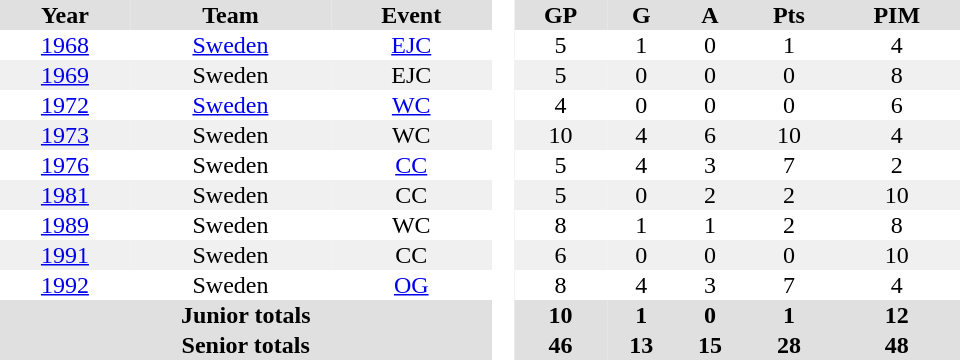<table border="0" cellpadding="1" cellspacing="0" style="text-align:center; width:40em">
<tr ALIGN="centre" bgcolor="#e0e0e0">
<th>Year</th>
<th>Team</th>
<th>Event</th>
<th rowspan="99" bgcolor="#ffffff"> </th>
<th>GP</th>
<th>G</th>
<th>A</th>
<th>Pts</th>
<th>PIM</th>
</tr>
<tr>
<td><a href='#'>1968</a></td>
<td><a href='#'>Sweden</a></td>
<td><a href='#'>EJC</a></td>
<td>5</td>
<td>1</td>
<td>0</td>
<td>1</td>
<td>4</td>
</tr>
<tr bgcolor="#f0f0f0">
<td><a href='#'>1969</a></td>
<td>Sweden</td>
<td>EJC</td>
<td>5</td>
<td>0</td>
<td>0</td>
<td>0</td>
<td>8</td>
</tr>
<tr>
<td><a href='#'>1972</a></td>
<td><a href='#'>Sweden</a></td>
<td><a href='#'>WC</a></td>
<td>4</td>
<td>0</td>
<td>0</td>
<td>0</td>
<td>6</td>
</tr>
<tr bgcolor="#f0f0f0">
<td><a href='#'>1973</a></td>
<td>Sweden</td>
<td>WC</td>
<td>10</td>
<td>4</td>
<td>6</td>
<td>10</td>
<td>4</td>
</tr>
<tr>
<td><a href='#'>1976</a></td>
<td>Sweden</td>
<td><a href='#'>CC</a></td>
<td>5</td>
<td>4</td>
<td>3</td>
<td>7</td>
<td>2</td>
</tr>
<tr bgcolor="#f0f0f0">
<td><a href='#'>1981</a></td>
<td>Sweden</td>
<td>CC</td>
<td>5</td>
<td>0</td>
<td>2</td>
<td>2</td>
<td>10</td>
</tr>
<tr>
<td><a href='#'>1989</a></td>
<td>Sweden</td>
<td>WC</td>
<td>8</td>
<td>1</td>
<td>1</td>
<td>2</td>
<td>8</td>
</tr>
<tr bgcolor="#f0f0f0">
<td><a href='#'>1991</a></td>
<td>Sweden</td>
<td>CC</td>
<td>6</td>
<td>0</td>
<td>0</td>
<td>0</td>
<td>10</td>
</tr>
<tr>
<td><a href='#'>1992</a></td>
<td>Sweden</td>
<td><a href='#'>OG</a></td>
<td>8</td>
<td>4</td>
<td>3</td>
<td>7</td>
<td>4</td>
</tr>
<tr bgcolor="#e0e0e0">
<th colspan=3>Junior totals</th>
<th>10</th>
<th>1</th>
<th>0</th>
<th>1</th>
<th>12</th>
</tr>
<tr bgcolor="#e0e0e0">
<th colspan=3>Senior totals</th>
<th>46</th>
<th>13</th>
<th>15</th>
<th>28</th>
<th>48</th>
</tr>
</table>
